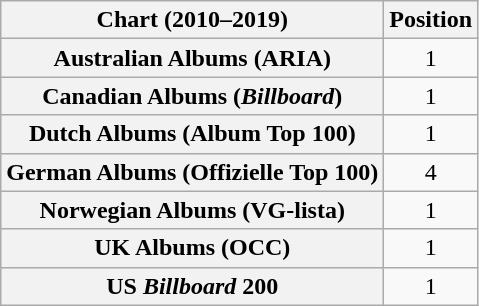<table class="wikitable sortable plainrowheaders" style="text-align:center">
<tr>
<th scope="col">Chart (2010–2019)</th>
<th scope="col">Position</th>
</tr>
<tr>
<th scope="row">Australian Albums (ARIA)</th>
<td>1</td>
</tr>
<tr>
<th scope="row">Canadian Albums (<em>Billboard</em>)</th>
<td>1</td>
</tr>
<tr>
<th scope="row">Dutch Albums (Album Top 100)</th>
<td>1</td>
</tr>
<tr>
<th scope="row">German Albums (Offizielle Top 100)</th>
<td>4</td>
</tr>
<tr>
<th scope="row">Norwegian Albums (VG-lista)</th>
<td>1</td>
</tr>
<tr>
<th scope="row">UK Albums (OCC)</th>
<td>1</td>
</tr>
<tr>
<th scope="row">US <em>Billboard</em> 200</th>
<td>1</td>
</tr>
</table>
